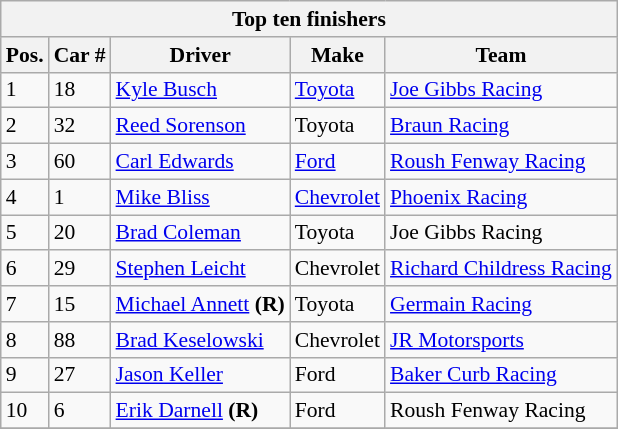<table class="wikitable" style="font-size: 90%;">
<tr>
<th colspan=9>Top ten finishers</th>
</tr>
<tr>
<th>Pos.</th>
<th>Car #</th>
<th>Driver</th>
<th>Make</th>
<th>Team</th>
</tr>
<tr>
<td>1</td>
<td>18</td>
<td><a href='#'>Kyle Busch</a></td>
<td><a href='#'>Toyota</a></td>
<td><a href='#'>Joe Gibbs Racing</a></td>
</tr>
<tr>
<td>2</td>
<td>32</td>
<td><a href='#'>Reed Sorenson</a></td>
<td>Toyota</td>
<td><a href='#'>Braun Racing</a></td>
</tr>
<tr>
<td>3</td>
<td>60</td>
<td><a href='#'>Carl Edwards</a></td>
<td><a href='#'>Ford</a></td>
<td><a href='#'>Roush Fenway Racing</a></td>
</tr>
<tr>
<td>4</td>
<td>1</td>
<td><a href='#'>Mike Bliss</a></td>
<td><a href='#'>Chevrolet</a></td>
<td><a href='#'>Phoenix Racing</a></td>
</tr>
<tr>
<td>5</td>
<td>20</td>
<td><a href='#'>Brad Coleman</a></td>
<td>Toyota</td>
<td>Joe Gibbs Racing</td>
</tr>
<tr>
<td>6</td>
<td>29</td>
<td><a href='#'>Stephen Leicht</a></td>
<td>Chevrolet</td>
<td><a href='#'>Richard Childress Racing</a></td>
</tr>
<tr>
<td>7</td>
<td>15</td>
<td><a href='#'>Michael Annett</a> <strong>(R)</strong></td>
<td>Toyota</td>
<td><a href='#'>Germain Racing</a></td>
</tr>
<tr>
<td>8</td>
<td>88</td>
<td><a href='#'>Brad Keselowski</a></td>
<td>Chevrolet</td>
<td><a href='#'>JR Motorsports</a></td>
</tr>
<tr>
<td>9</td>
<td>27</td>
<td><a href='#'>Jason Keller</a></td>
<td>Ford</td>
<td><a href='#'>Baker Curb Racing</a></td>
</tr>
<tr>
<td>10</td>
<td>6</td>
<td><a href='#'>Erik Darnell</a> <strong>(R)</strong></td>
<td>Ford</td>
<td>Roush Fenway Racing</td>
</tr>
<tr>
</tr>
</table>
